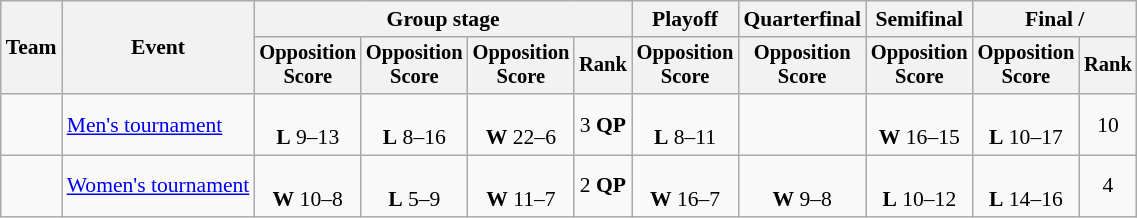<table class="wikitable" style="text-align:center; font-size:90%;">
<tr>
<th rowspan=2>Team</th>
<th rowspan=2>Event</th>
<th colspan=4>Group stage</th>
<th>Playoff</th>
<th>Quarterfinal</th>
<th>Semifinal</th>
<th colspan=2>Final / </th>
</tr>
<tr style=font-size:95%>
<th>Opposition<br>Score</th>
<th>Opposition<br>Score</th>
<th>Opposition<br>Score</th>
<th>Rank</th>
<th>Opposition<br>Score</th>
<th>Opposition<br>Score</th>
<th>Opposition<br>Score</th>
<th>Opposition<br>Score</th>
<th>Rank</th>
</tr>
<tr>
<td align=left></td>
<td align=left><a href='#'>Men's tournament</a></td>
<td> <br> <strong>L</strong> 9–13</td>
<td> <br> <strong>L</strong> 8–16</td>
<td> <br> <strong>W</strong> 22–6</td>
<td>3 <strong>QP</strong></td>
<td> <br> <strong>L</strong> 8–11</td>
<td></td>
<td> <br> <strong>W</strong> 16–15</td>
<td> <br> <strong>L</strong> 10–17</td>
<td>10</td>
</tr>
<tr>
<td align=left></td>
<td align=left><a href='#'>Women's tournament</a></td>
<td> <br> <strong>W</strong> 10–8</td>
<td> <br> <strong>L</strong> 5–9</td>
<td> <br> <strong>W</strong> 11–7</td>
<td>2 <strong>QP</strong></td>
<td> <br> <strong>W</strong> 16–7</td>
<td> <br> <strong>W</strong> 9–8</td>
<td> <br> <strong>L</strong> 10–12</td>
<td> <br> <strong>L</strong> 14–16</td>
<td>4</td>
</tr>
</table>
